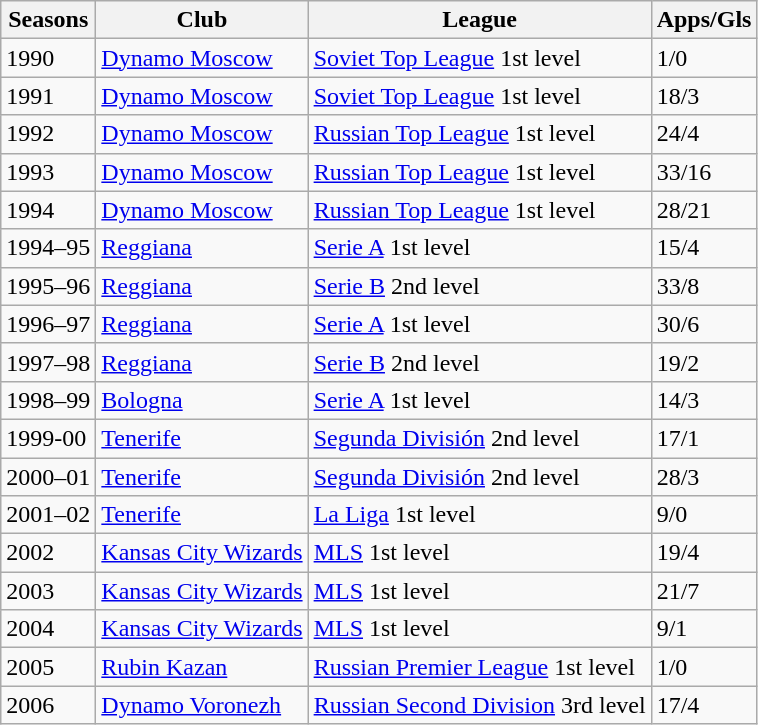<table class="wikitable">
<tr>
<th>Seasons</th>
<th>Club</th>
<th>League</th>
<th>Apps/Gls</th>
</tr>
<tr>
<td>1990</td>
<td><a href='#'>Dynamo Moscow</a></td>
<td><a href='#'>Soviet Top League</a> 1st level</td>
<td>1/0</td>
</tr>
<tr>
<td>1991</td>
<td><a href='#'>Dynamo Moscow</a></td>
<td><a href='#'>Soviet Top League</a> 1st level</td>
<td>18/3</td>
</tr>
<tr>
<td>1992</td>
<td><a href='#'>Dynamo Moscow</a></td>
<td><a href='#'>Russian Top League</a> 1st level</td>
<td>24/4</td>
</tr>
<tr>
<td>1993</td>
<td><a href='#'>Dynamo Moscow</a></td>
<td><a href='#'>Russian Top League</a> 1st level</td>
<td>33/16</td>
</tr>
<tr>
<td>1994</td>
<td><a href='#'>Dynamo Moscow</a></td>
<td><a href='#'>Russian Top League</a> 1st level</td>
<td>28/21</td>
</tr>
<tr>
<td>1994–95</td>
<td><a href='#'>Reggiana</a></td>
<td><a href='#'>Serie A</a> 1st level</td>
<td>15/4</td>
</tr>
<tr>
<td>1995–96</td>
<td><a href='#'>Reggiana</a></td>
<td><a href='#'>Serie B</a> 2nd level</td>
<td>33/8</td>
</tr>
<tr>
<td>1996–97</td>
<td><a href='#'>Reggiana</a></td>
<td><a href='#'>Serie A</a> 1st level</td>
<td>30/6</td>
</tr>
<tr>
<td>1997–98</td>
<td><a href='#'>Reggiana</a></td>
<td><a href='#'>Serie B</a> 2nd level</td>
<td>19/2</td>
</tr>
<tr>
<td>1998–99</td>
<td><a href='#'>Bologna</a></td>
<td><a href='#'>Serie A</a> 1st level</td>
<td>14/3</td>
</tr>
<tr>
<td>1999-00</td>
<td><a href='#'>Tenerife</a></td>
<td><a href='#'>Segunda División</a> 2nd level</td>
<td>17/1</td>
</tr>
<tr>
<td>2000–01</td>
<td><a href='#'>Tenerife</a></td>
<td><a href='#'>Segunda División</a> 2nd level</td>
<td>28/3</td>
</tr>
<tr>
<td>2001–02</td>
<td><a href='#'>Tenerife</a></td>
<td><a href='#'>La Liga</a> 1st level</td>
<td>9/0</td>
</tr>
<tr>
<td>2002</td>
<td><a href='#'>Kansas City Wizards</a></td>
<td><a href='#'>MLS</a> 1st level</td>
<td>19/4</td>
</tr>
<tr>
<td>2003</td>
<td><a href='#'>Kansas City Wizards</a></td>
<td><a href='#'>MLS</a> 1st level</td>
<td>21/7</td>
</tr>
<tr>
<td>2004</td>
<td><a href='#'>Kansas City Wizards</a></td>
<td><a href='#'>MLS</a> 1st level</td>
<td>9/1</td>
</tr>
<tr>
<td>2005</td>
<td><a href='#'>Rubin Kazan</a></td>
<td><a href='#'>Russian Premier League</a> 1st level</td>
<td>1/0</td>
</tr>
<tr>
<td>2006</td>
<td><a href='#'>Dynamo Voronezh</a></td>
<td><a href='#'>Russian Second Division</a> 3rd level</td>
<td>17/4</td>
</tr>
</table>
